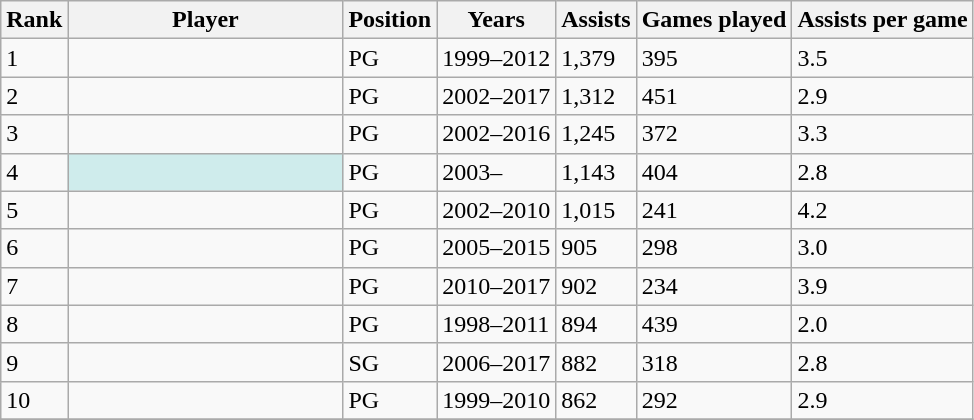<table class="wikitable sortable">
<tr>
<th>Rank</th>
<th style="width: 11em">Player</th>
<th>Position</th>
<th>Years</th>
<th>Assists</th>
<th>Games played</th>
<th>Assists per game</th>
</tr>
<tr>
<td>1</td>
<td></td>
<td>PG</td>
<td>1999–2012</td>
<td>1,379</td>
<td>395</td>
<td>3.5</td>
</tr>
<tr>
<td>2</td>
<td></td>
<td>PG</td>
<td>2002–2017</td>
<td>1,312</td>
<td>451</td>
<td>2.9</td>
</tr>
<tr>
<td>3</td>
<td></td>
<td>PG</td>
<td>2002–2016</td>
<td>1,245</td>
<td>372</td>
<td>3.3</td>
</tr>
<tr>
<td>4</td>
<td bgcolor="#CFECEC"></td>
<td>PG</td>
<td>2003–</td>
<td>1,143</td>
<td>404</td>
<td>2.8</td>
</tr>
<tr>
<td>5</td>
<td></td>
<td>PG</td>
<td>2002–2010</td>
<td>1,015</td>
<td>241</td>
<td>4.2</td>
</tr>
<tr>
<td>6</td>
<td></td>
<td>PG</td>
<td>2005–2015</td>
<td>905</td>
<td>298</td>
<td>3.0</td>
</tr>
<tr>
<td>7</td>
<td></td>
<td>PG</td>
<td>2010–2017</td>
<td>902</td>
<td>234</td>
<td>3.9</td>
</tr>
<tr>
<td>8</td>
<td></td>
<td>PG</td>
<td>1998–2011</td>
<td>894</td>
<td>439</td>
<td>2.0</td>
</tr>
<tr>
<td>9</td>
<td></td>
<td>SG</td>
<td>2006–2017</td>
<td>882</td>
<td>318</td>
<td>2.8</td>
</tr>
<tr>
<td>10</td>
<td></td>
<td>PG</td>
<td>1999–2010</td>
<td>862</td>
<td>292</td>
<td>2.9</td>
</tr>
<tr>
</tr>
</table>
